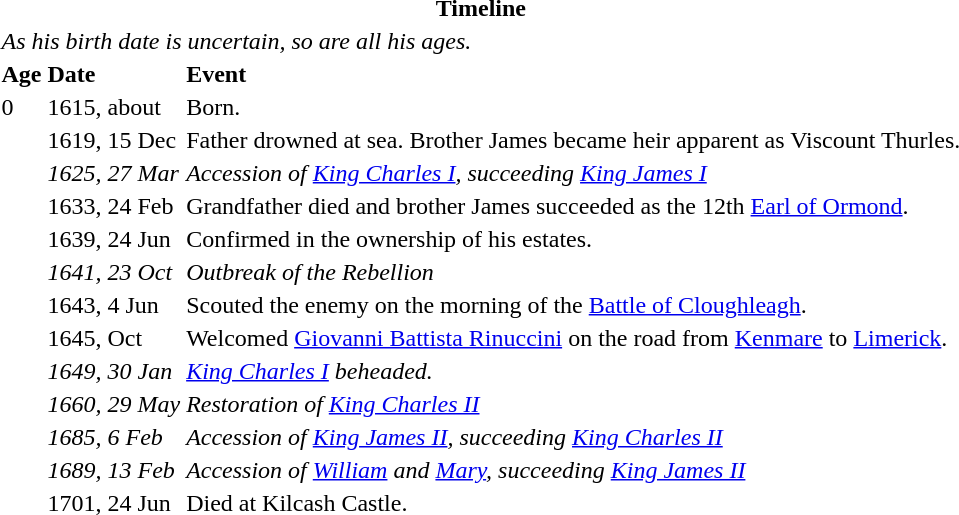<table>
<tr>
<th colspan=3>Timeline</th>
</tr>
<tr>
<td colspan=3><em>As his birth date is uncertain, so are all his ages.</em></td>
</tr>
<tr>
<th align="left">Age</th>
<th align="left">Date</th>
<th align="left">Event</th>
</tr>
<tr>
<td>0</td>
<td>1615, about</td>
<td>Born.</td>
</tr>
<tr>
<td></td>
<td>1619, 15 Dec</td>
<td>Father drowned at sea. Brother James became heir apparent as Viscount Thurles.</td>
</tr>
<tr>
<td></td>
<td><em>1625, 27 Mar</em></td>
<td><em>Accession of <a href='#'>King Charles I</a>, succeeding <a href='#'>King James I</a></em></td>
</tr>
<tr>
<td></td>
<td>1633, 24 Feb</td>
<td>Grandfather died and brother James succeeded as the 12th <a href='#'>Earl of Ormond</a>.</td>
</tr>
<tr>
<td></td>
<td>1639, 24 Jun</td>
<td>Confirmed in the ownership of his estates.</td>
</tr>
<tr>
<td></td>
<td><em>1641, 23 Oct</em></td>
<td><em>Outbreak of the Rebellion</em></td>
</tr>
<tr>
<td></td>
<td>1643, 4 Jun</td>
<td>Scouted the enemy on the morning of the <a href='#'>Battle of Cloughleagh</a>.</td>
</tr>
<tr>
<td></td>
<td>1645, Oct</td>
<td>Welcomed <a href='#'>Giovanni Battista Rinuccini</a> on the road from <a href='#'>Kenmare</a> to <a href='#'>Limerick</a>.</td>
</tr>
<tr>
<td></td>
<td><em>1649, 30 Jan</em></td>
<td><em><a href='#'>King Charles I</a> beheaded.</em></td>
</tr>
<tr>
<td></td>
<td><em>1660, 29 May</em></td>
<td><em>Restoration of <a href='#'>King Charles II</a></em></td>
</tr>
<tr>
<td></td>
<td><em>1685, 6 Feb</em></td>
<td><em>Accession of <a href='#'>King James II</a>, succeeding <a href='#'>King Charles II</a></em></td>
</tr>
<tr>
<td></td>
<td><em>1689, 13 Feb</em></td>
<td><em>Accession of <a href='#'>William</a> and <a href='#'>Mary</a>, succeeding <a href='#'>King James II</a></em></td>
</tr>
<tr>
<td></td>
<td>1701, 24 Jun</td>
<td>Died at Kilcash Castle.</td>
</tr>
</table>
